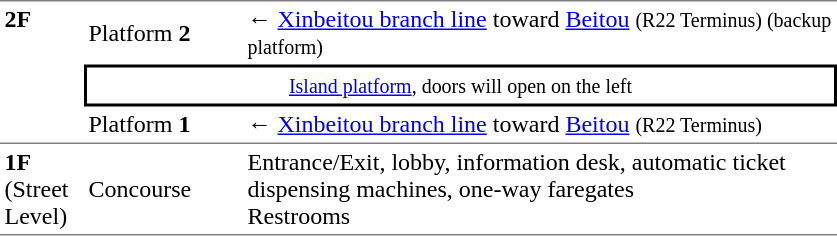<table table border=0 cellspacing=0 cellpadding=3>
<tr>
<td style="border-top:solid 1px gray;border-bottom:solid 1px gray;" width=50 rowspan=3 valign=top><strong>2F</strong></td>
<td style="border-top:solid 1px gray;" width=100>Platform <span><strong>2</strong></span></td>
<td style="border-top:solid 1px gray;" width=390>←  <a href='#'>Xinbeitou branch line</a> toward <a href='#'>Beitou</a> <small>(R22 Terminus) (backup platform)</small></td>
</tr>
<tr>
<td style="border-top:solid 2px black;border-right:solid 2px black;border-left:solid 2px black;border-bottom:solid 2px black;text-align:center;" colspan=2><small><a href='#'>Island platform</a>, doors will open on the left</small></td>
</tr>
<tr>
<td style="border-bottom:solid 1px gray;">Platform <span><strong>1</strong></span></td>
<td style="border-bottom:solid 1px gray;">←  <a href='#'>Xinbeitou branch line</a> toward <a href='#'>Beitou</a> <small>(R22 Terminus)</small></td>
</tr>
<tr>
<td style="border-bottom:solid 1px gray;"><strong>1F</strong> (Street Level)</td>
<td style="border-bottom:solid 1px gray;">Concourse</td>
<td style="border-bottom:solid 1px gray;" width=390>Entrance/Exit, lobby, information desk, automatic ticket dispensing machines, one-way faregates<br>Restrooms</td>
</tr>
</table>
